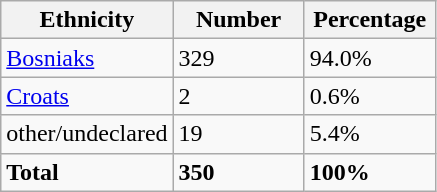<table class="wikitable">
<tr>
<th width="100px">Ethnicity</th>
<th width="80px">Number</th>
<th width="80px">Percentage</th>
</tr>
<tr>
<td><a href='#'>Bosniaks</a></td>
<td>329</td>
<td>94.0%</td>
</tr>
<tr>
<td><a href='#'>Croats</a></td>
<td>2</td>
<td>0.6%</td>
</tr>
<tr>
<td>other/undeclared</td>
<td>19</td>
<td>5.4%</td>
</tr>
<tr>
<td><strong>Total</strong></td>
<td><strong>350</strong></td>
<td><strong>100%</strong></td>
</tr>
</table>
